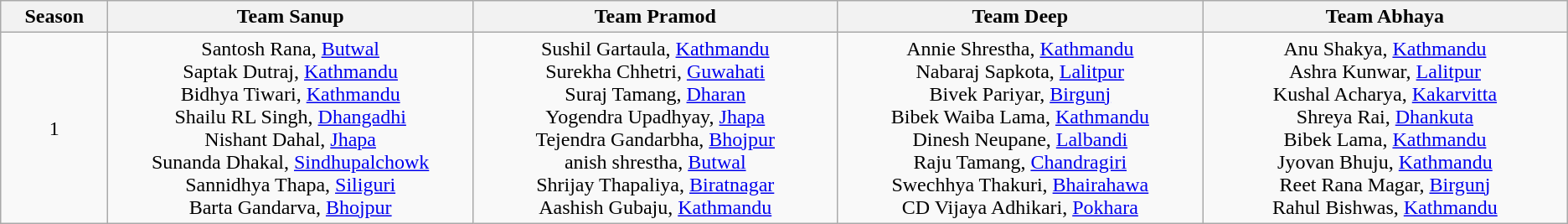<table class="wikitable plainrowheaders" style="text-align:center">
<tr>
<th style="width:5%;" scope="col">Season</th>
<th style="width:17%;" scope="col">Team Sanup</th>
<th style="width:17%;" scope="col">Team Pramod</th>
<th style="width:17%;" scope="col">Team Deep</th>
<th style="width:17%;" scope="col">Team Abhaya</th>
</tr>
<tr>
<td scope="row">1</td>
<td>Santosh Rana, <a href='#'>Butwal</a><br>Saptak Dutraj, <a href='#'>Kathmandu</a><br>Bidhya Tiwari, <a href='#'>Kathmandu</a><br>Shailu RL Singh, <a href='#'>Dhangadhi</a><br>Nishant Dahal, <a href='#'>Jhapa</a><br>Sunanda Dhakal, <a href='#'>Sindhupalchowk</a><br>Sannidhya Thapa, <a href='#'>Siliguri</a><br>Barta Gandarva, <a href='#'>Bhojpur</a></td>
<td>Sushil Gartaula, <a href='#'>Kathmandu</a> <br>Surekha Chhetri, <a href='#'>Guwahati</a><br>Suraj Tamang, <a href='#'>Dharan</a><br>Yogendra Upadhyay, <a href='#'>Jhapa</a><br>Tejendra Gandarbha, <a href='#'>Bhojpur</a><br>anish shrestha, <a href='#'>Butwal</a><br>Shrijay Thapaliya, <a href='#'>Biratnagar</a><br>Aashish Gubaju, <a href='#'>Kathmandu</a></td>
<td>Annie Shrestha, <a href='#'>Kathmandu</a><br>Nabaraj Sapkota, <a href='#'>Lalitpur</a> <br>Bivek Pariyar, <a href='#'>Birgunj</a><br>Bibek Waiba Lama, <a href='#'>Kathmandu</a><br>Dinesh Neupane, <a href='#'>Lalbandi</a><br>Raju Tamang, <a href='#'>Chandragiri</a><br>Swechhya Thakuri, <a href='#'>Bhairahawa</a><br>CD Vijaya Adhikari, <a href='#'>Pokhara</a></td>
<td>Anu Shakya, <a href='#'>Kathmandu</a> <br>Ashra Kunwar, <a href='#'>Lalitpur</a><br>Kushal Acharya, <a href='#'>Kakarvitta</a><br>Shreya Rai, <a href='#'>Dhankuta</a><br>Bibek Lama, <a href='#'>Kathmandu</a><br>Jyovan Bhuju, <a href='#'>Kathmandu</a><br>Reet Rana Magar, <a href='#'>Birgunj</a><br>Rahul Bishwas, <a href='#'>Kathmandu</a><br></td>
</tr>
</table>
